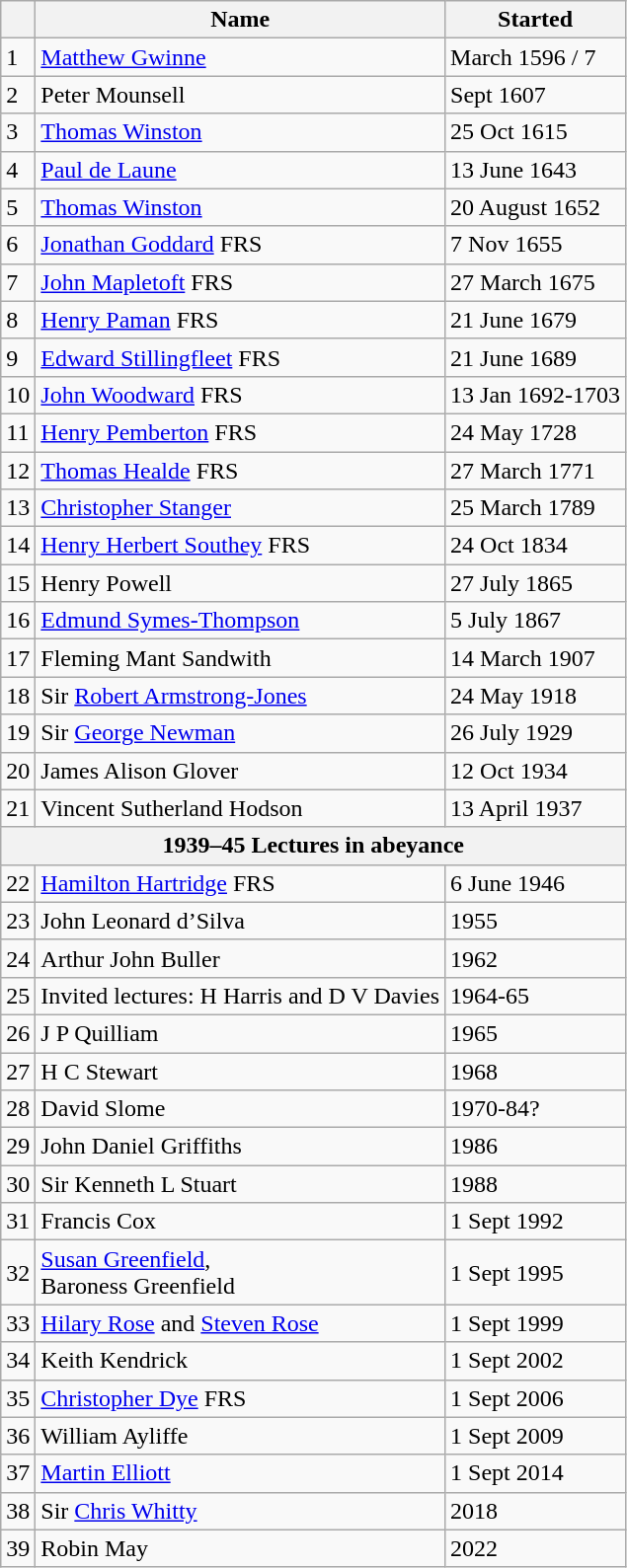<table class= "wikitable">
<tr>
<th></th>
<th>Name</th>
<th>Started</th>
</tr>
<tr>
<td>1</td>
<td><a href='#'>Matthew Gwinne</a></td>
<td>March 1596 / 7</td>
</tr>
<tr>
<td>2</td>
<td>Peter Mounsell</td>
<td>Sept 1607</td>
</tr>
<tr>
<td>3</td>
<td><a href='#'>Thomas Winston</a></td>
<td>25 Oct 1615</td>
</tr>
<tr>
<td>4</td>
<td><a href='#'>Paul de Laune</a></td>
<td>13 June 1643</td>
</tr>
<tr>
<td>5</td>
<td><a href='#'>Thomas Winston</a></td>
<td>20 August 1652</td>
</tr>
<tr>
<td>6</td>
<td><a href='#'>Jonathan Goddard</a> FRS</td>
<td>7 Nov 1655</td>
</tr>
<tr>
<td>7</td>
<td><a href='#'>John Mapletoft</a> FRS</td>
<td>27 March 1675</td>
</tr>
<tr>
<td>8</td>
<td><a href='#'>Henry Paman</a> FRS</td>
<td>21 June 1679</td>
</tr>
<tr>
<td>9</td>
<td><a href='#'>Edward Stillingfleet</a> FRS</td>
<td>21 June 1689</td>
</tr>
<tr>
<td>10</td>
<td><a href='#'>John Woodward</a> FRS</td>
<td>13 Jan 1692-1703</td>
</tr>
<tr>
<td>11</td>
<td><a href='#'>Henry Pemberton</a> FRS</td>
<td>24 May 1728</td>
</tr>
<tr>
<td>12</td>
<td><a href='#'>Thomas Healde</a> FRS</td>
<td>27 March 1771</td>
</tr>
<tr>
<td>13</td>
<td><a href='#'>Christopher Stanger</a></td>
<td>25 March 1789</td>
</tr>
<tr>
<td>14</td>
<td><a href='#'>Henry Herbert Southey</a> FRS</td>
<td>24 Oct 1834</td>
</tr>
<tr>
<td>15</td>
<td>Henry Powell</td>
<td>27 July 1865</td>
</tr>
<tr>
<td>16</td>
<td><a href='#'>Edmund Symes-Thompson</a></td>
<td>5 July 1867</td>
</tr>
<tr>
<td>17</td>
<td>Fleming Mant Sandwith</td>
<td>14 March 1907</td>
</tr>
<tr>
<td>18</td>
<td>Sir <a href='#'>Robert Armstrong-Jones</a></td>
<td>24 May 1918</td>
</tr>
<tr>
<td>19</td>
<td>Sir <a href='#'>George Newman</a></td>
<td>26 July 1929</td>
</tr>
<tr>
<td>20</td>
<td>James Alison Glover</td>
<td>12 Oct 1934</td>
</tr>
<tr>
<td>21</td>
<td>Vincent Sutherland Hodson</td>
<td>13 April 1937</td>
</tr>
<tr>
<th colspan = 3>1939–45 Lectures in abeyance</th>
</tr>
<tr>
<td>22</td>
<td><a href='#'>Hamilton Hartridge</a> FRS</td>
<td>6 June 1946</td>
</tr>
<tr>
<td>23</td>
<td>John Leonard d’Silva</td>
<td>1955</td>
</tr>
<tr>
<td>24</td>
<td>Arthur John Buller</td>
<td>1962</td>
</tr>
<tr>
<td>25</td>
<td>Invited lectures: H Harris and D V Davies</td>
<td>1964-65</td>
</tr>
<tr>
<td>26</td>
<td>J P Quilliam</td>
<td>1965</td>
</tr>
<tr>
<td>27</td>
<td>H C Stewart</td>
<td>1968</td>
</tr>
<tr>
<td>28</td>
<td>David Slome</td>
<td>1970-84?</td>
</tr>
<tr>
<td>29</td>
<td>John Daniel Griffiths</td>
<td>1986</td>
</tr>
<tr>
<td>30</td>
<td>Sir Kenneth L Stuart</td>
<td>1988</td>
</tr>
<tr>
<td>31</td>
<td>Francis Cox</td>
<td>1 Sept 1992</td>
</tr>
<tr>
<td>32</td>
<td><a href='#'>Susan Greenfield</a>, <br>Baroness Greenfield</td>
<td>1 Sept 1995</td>
</tr>
<tr>
<td>33</td>
<td><a href='#'>Hilary Rose</a> and <a href='#'>Steven Rose</a></td>
<td>1 Sept 1999</td>
</tr>
<tr>
<td>34</td>
<td>Keith Kendrick</td>
<td>1 Sept 2002</td>
</tr>
<tr>
<td>35</td>
<td><a href='#'>Christopher Dye</a> FRS</td>
<td>1 Sept 2006</td>
</tr>
<tr>
<td>36</td>
<td>William Ayliffe</td>
<td>1 Sept 2009</td>
</tr>
<tr>
<td>37</td>
<td><a href='#'>Martin Elliott</a></td>
<td>1 Sept 2014</td>
</tr>
<tr>
<td>38</td>
<td>Sir <a href='#'>Chris Whitty</a></td>
<td>2018</td>
</tr>
<tr>
<td>39</td>
<td>Robin May</td>
<td>2022</td>
</tr>
</table>
